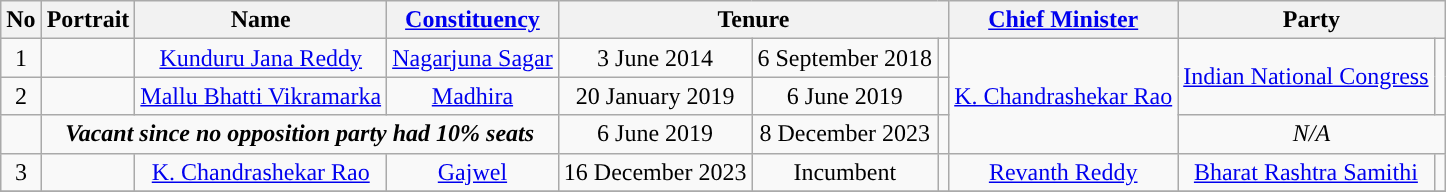<table class="wikitable" style="text-align:center">
<tr>
<th>No</th>
<th>Portrait</th>
<th>Name</th>
<th><a href='#'>Constituency</a></th>
<th colspan="3">Tenure</th>
<th><a href='#'>Chief Minister</a></th>
<th colspan="2">Party</th>
</tr>
<tr>
<td>1</td>
<td></td>
<td><a href='#'>Kunduru Jana Reddy</a></td>
<td><a href='#'>Nagarjuna Sagar</a></td>
<td>3 June 2014</td>
<td>6 September 2018</td>
<td></td>
<td rowspan="3"><a href='#'>K. Chandrashekar Rao</a></td>
<td rowspan="2"><a href='#'>Indian National Congress</a></td>
<td rowspan=2></td>
</tr>
<tr>
<td>2</td>
<td></td>
<td><a href='#'>Mallu Bhatti Vikramarka</a></td>
<td><a href='#'>Madhira</a></td>
<td>20 January 2019</td>
<td>6 June 2019</td>
<td></td>
</tr>
<tr>
<td></td>
<td colspan="3"><strong><em>Vacant since no opposition party had 10% seats</em></strong> </td>
<td>6 June 2019</td>
<td>8 December 2023</td>
<td></td>
<td colspan="2"><em>N/A</em></td>
</tr>
<tr>
<td>3</td>
<td></td>
<td><a href='#'>K. Chandrashekar Rao</a></td>
<td><a href='#'>Gajwel</a></td>
<td>16 December 2023</td>
<td>Incumbent</td>
<td></td>
<td><a href='#'>Revanth Reddy</a></td>
<td><a href='#'>Bharat Rashtra Samithi</a></td>
<td></td>
</tr>
<tr>
</tr>
</table>
